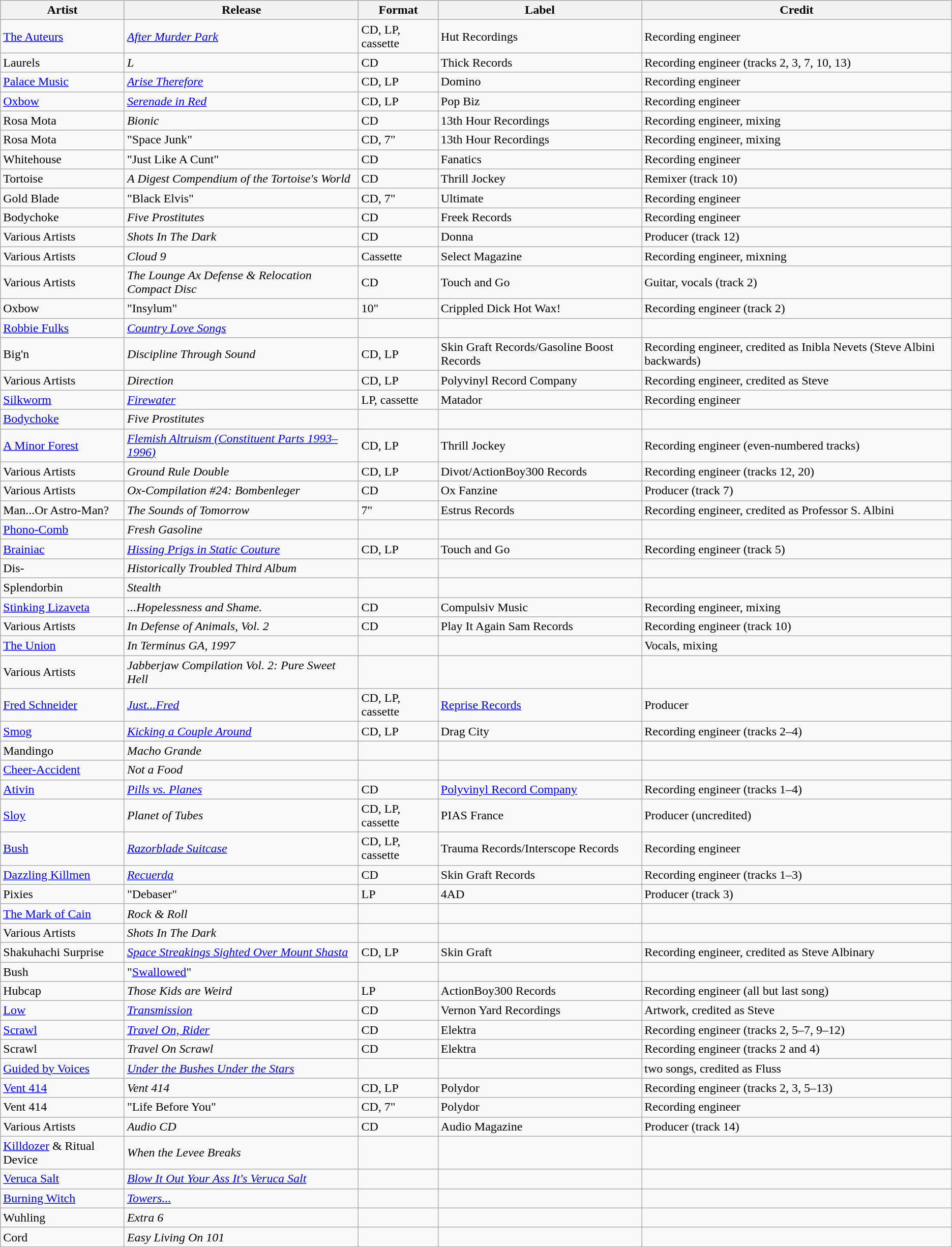<table class="wikitable sortable">
<tr>
<th>Artist</th>
<th>Release</th>
<th>Format</th>
<th>Label</th>
<th>Credit</th>
</tr>
<tr>
<td><a href='#'>The Auteurs</a></td>
<td><em><a href='#'>After Murder Park</a></em></td>
<td>CD, LP, cassette</td>
<td>Hut Recordings</td>
<td>Recording engineer</td>
</tr>
<tr>
<td>Laurels</td>
<td><em>L</em></td>
<td>CD</td>
<td>Thick Records</td>
<td>Recording engineer (tracks 2, 3, 7, 10, 13)</td>
</tr>
<tr>
<td><a href='#'>Palace Music</a></td>
<td><em><a href='#'>Arise Therefore</a></em></td>
<td>CD, LP</td>
<td>Domino</td>
<td>Recording engineer</td>
</tr>
<tr>
<td><a href='#'>Oxbow</a></td>
<td><em><a href='#'>Serenade in Red</a></em></td>
<td>CD, LP</td>
<td>Pop Biz</td>
<td>Recording engineer</td>
</tr>
<tr>
<td>Rosa Mota</td>
<td><em>Bionic</em></td>
<td>CD</td>
<td>13th Hour Recordings</td>
<td>Recording engineer, mixing</td>
</tr>
<tr>
<td>Rosa Mota</td>
<td>"Space Junk"</td>
<td>CD, 7"</td>
<td>13th Hour Recordings</td>
<td>Recording engineer, mixing</td>
</tr>
<tr>
<td>Whitehouse</td>
<td>"Just Like A Cunt"</td>
<td>CD</td>
<td>Fanatics</td>
<td>Recording engineer</td>
</tr>
<tr>
<td>Tortoise</td>
<td><em>A Digest Compendium of the Tortoise's World</em></td>
<td>CD</td>
<td>Thrill Jockey</td>
<td>Remixer (track 10)</td>
</tr>
<tr>
<td>Gold Blade</td>
<td>"Black Elvis"</td>
<td>CD, 7"</td>
<td>Ultimate</td>
<td>Recording engineer</td>
</tr>
<tr>
<td>Bodychoke</td>
<td><em>Five Prostitutes</em></td>
<td>CD</td>
<td>Freek Records</td>
<td>Recording engineer</td>
</tr>
<tr>
<td>Various Artists</td>
<td><em>Shots In The Dark</em></td>
<td>CD</td>
<td>Donna</td>
<td>Producer (track 12)</td>
</tr>
<tr>
<td>Various Artists</td>
<td><em>Cloud 9</em></td>
<td>Cassette</td>
<td>Select Magazine</td>
<td>Recording engineer, mixning</td>
</tr>
<tr>
<td>Various Artists</td>
<td><em>The Lounge Ax Defense & Relocation Compact Disc</em></td>
<td>CD</td>
<td>Touch and Go</td>
<td>Guitar, vocals (track 2)</td>
</tr>
<tr>
<td>Oxbow</td>
<td>"Insylum"</td>
<td>10"</td>
<td>Crippled Dick Hot Wax!</td>
<td>Recording engineer (track 2)</td>
</tr>
<tr>
<td><a href='#'>Robbie Fulks</a></td>
<td><em><a href='#'>Country Love Songs</a></em></td>
<td></td>
<td></td>
<td></td>
</tr>
<tr>
<td>Big'n</td>
<td><em>Discipline Through Sound</em></td>
<td>CD, LP</td>
<td>Skin Graft Records/Gasoline Boost Records</td>
<td>Recording engineer, credited as Inibla Nevets (Steve Albini backwards)</td>
</tr>
<tr>
<td>Various Artists</td>
<td><em>Direction</em></td>
<td>CD, LP</td>
<td>Polyvinyl Record Company</td>
<td>Recording engineer, credited as Steve</td>
</tr>
<tr>
<td><a href='#'>Silkworm</a></td>
<td><a href='#'><em>Firewater</em></a></td>
<td>LP, cassette</td>
<td>Matador</td>
<td>Recording engineer</td>
</tr>
<tr>
<td><a href='#'>Bodychoke</a></td>
<td><em>Five Prostitutes</em></td>
<td></td>
<td></td>
<td></td>
</tr>
<tr>
<td><a href='#'>A Minor Forest</a></td>
<td><em><a href='#'>Flemish Altruism (Constituent Parts 1993–1996)</a></em></td>
<td>CD, LP</td>
<td>Thrill Jockey</td>
<td>Recording engineer (even-numbered tracks)</td>
</tr>
<tr>
<td>Various Artists</td>
<td><em>Ground Rule Double</em></td>
<td>CD, LP</td>
<td>Divot/ActionBoy300 Records</td>
<td>Recording engineer (tracks 12, 20)</td>
</tr>
<tr>
<td>Various Artists</td>
<td><em>Ox-Compilation #24: Bombenleger</em></td>
<td>CD</td>
<td>Ox Fanzine</td>
<td>Producer (track 7)</td>
</tr>
<tr>
<td>Man...Or Astro-Man?</td>
<td><em>The Sounds of Tomorrow</em></td>
<td>7"</td>
<td>Estrus Records</td>
<td>Recording engineer, credited as Professor S. Albini</td>
</tr>
<tr>
<td><a href='#'>Phono-Comb</a></td>
<td><em>Fresh Gasoline</em></td>
<td></td>
<td></td>
<td></td>
</tr>
<tr>
<td><a href='#'>Brainiac</a></td>
<td><em><a href='#'>Hissing Prigs in Static Couture</a></em></td>
<td>CD, LP</td>
<td>Touch and Go</td>
<td>Recording engineer (track 5)</td>
</tr>
<tr>
<td>Dis-</td>
<td><em>Historically Troubled Third Album</em></td>
<td></td>
<td></td>
<td></td>
</tr>
<tr>
<td>Splendorbin</td>
<td><em>Stealth</em></td>
<td></td>
<td></td>
<td></td>
</tr>
<tr>
<td><a href='#'>Stinking Lizaveta</a></td>
<td><em>...Hopelessness and Shame.</em></td>
<td>CD</td>
<td>Compulsiv Music</td>
<td>Recording engineer, mixing</td>
</tr>
<tr>
<td>Various Artists</td>
<td><em>In Defense of Animals, Vol. 2</em></td>
<td>CD</td>
<td>Play It Again Sam Records</td>
<td>Recording engineer (track 10)</td>
</tr>
<tr>
<td><a href='#'>The Union</a></td>
<td><em>In Terminus GA, 1997</em></td>
<td></td>
<td></td>
<td>Vocals, mixing</td>
</tr>
<tr>
<td>Various Artists</td>
<td><em>Jabberjaw Compilation Vol. 2: Pure Sweet Hell</em></td>
<td></td>
<td></td>
<td></td>
</tr>
<tr>
<td><a href='#'>Fred Schneider</a></td>
<td><a href='#'><em>Just...Fred</em></a></td>
<td>CD, LP, cassette</td>
<td><a href='#'>Reprise Records</a></td>
<td>Producer</td>
</tr>
<tr>
<td><a href='#'>Smog</a></td>
<td><em><a href='#'>Kicking a Couple Around</a></em></td>
<td>CD, LP</td>
<td>Drag City</td>
<td>Recording engineer (tracks 2–4)</td>
</tr>
<tr>
<td>Mandingo</td>
<td><em>Macho Grande</em></td>
<td></td>
<td></td>
<td></td>
</tr>
<tr>
<td><a href='#'>Cheer-Accident</a></td>
<td><em>Not a Food</em></td>
<td></td>
<td></td>
<td></td>
</tr>
<tr>
<td><a href='#'>Ativin</a></td>
<td><em><a href='#'>Pills vs. Planes</a></em></td>
<td>CD</td>
<td><a href='#'>Polyvinyl Record Company</a></td>
<td>Recording engineer (tracks 1–4)</td>
</tr>
<tr>
<td><a href='#'>Sloy</a></td>
<td><em>Planet of Tubes</em></td>
<td>CD, LP, cassette</td>
<td>PIAS France</td>
<td>Producer (uncredited)</td>
</tr>
<tr>
<td><a href='#'>Bush</a></td>
<td><em><a href='#'>Razorblade Suitcase</a></em></td>
<td>CD, LP, cassette</td>
<td>Trauma Records/Interscope Records</td>
<td>Recording engineer</td>
</tr>
<tr>
<td><a href='#'>Dazzling Killmen</a></td>
<td><a href='#'><em>Recuerda</em></a></td>
<td>CD</td>
<td>Skin Graft Records</td>
<td>Recording engineer (tracks 1–3)</td>
</tr>
<tr>
<td>Pixies</td>
<td>"Debaser"</td>
<td>LP</td>
<td>4AD</td>
<td>Producer (track 3)</td>
</tr>
<tr>
<td><a href='#'>The Mark of Cain</a></td>
<td><em>Rock & Roll</em></td>
<td></td>
<td></td>
<td></td>
</tr>
<tr>
<td>Various Artists</td>
<td><em>Shots In The Dark</em></td>
<td></td>
<td></td>
<td></td>
</tr>
<tr>
<td>Shakuhachi Surprise</td>
<td><em><a href='#'>Space Streakings Sighted Over Mount Shasta</a></em></td>
<td>CD, LP</td>
<td>Skin Graft</td>
<td>Recording engineer, credited as Steve Albinary</td>
</tr>
<tr>
<td>Bush</td>
<td>"<a href='#'>Swallowed</a>"</td>
<td></td>
<td></td>
<td></td>
</tr>
<tr>
<td>Hubcap</td>
<td><em>Those Kids are Weird</em></td>
<td>LP</td>
<td>ActionBoy300 Records</td>
<td>Recording engineer (all but last song)</td>
</tr>
<tr>
<td><a href='#'>Low</a></td>
<td><a href='#'><em>Transmission</em></a></td>
<td>CD</td>
<td>Vernon Yard Recordings</td>
<td>Artwork, credited as Steve</td>
</tr>
<tr>
<td><a href='#'>Scrawl</a></td>
<td><em><a href='#'>Travel On, Rider</a></em></td>
<td>CD</td>
<td>Elektra</td>
<td>Recording engineer (tracks 2, 5–7, 9–12)</td>
</tr>
<tr>
<td>Scrawl</td>
<td><em>Travel On Scrawl</em></td>
<td>CD</td>
<td>Elektra</td>
<td>Recording engineer (tracks 2 and 4)</td>
</tr>
<tr>
<td><a href='#'>Guided by Voices</a></td>
<td><em><a href='#'>Under the Bushes Under the Stars</a></em></td>
<td></td>
<td></td>
<td>two songs, credited as Fluss</td>
</tr>
<tr>
<td><a href='#'>Vent 414</a></td>
<td><em>Vent 414</em></td>
<td>CD, LP</td>
<td>Polydor</td>
<td>Recording engineer (tracks 2, 3, 5–13)</td>
</tr>
<tr>
<td>Vent 414</td>
<td>"Life Before You"</td>
<td>CD, 7"</td>
<td>Polydor</td>
<td>Recording engineer</td>
</tr>
<tr>
<td>Various Artists</td>
<td><em>Audio CD</em></td>
<td>CD</td>
<td>Audio Magazine</td>
<td>Producer (track 14)</td>
</tr>
<tr>
<td><a href='#'>Killdozer</a> & Ritual Device</td>
<td><em>When the Levee Breaks</em></td>
<td></td>
<td></td>
<td></td>
</tr>
<tr>
<td><a href='#'>Veruca Salt</a></td>
<td><em><a href='#'>Blow It Out Your Ass It's Veruca Salt</a></em></td>
<td></td>
<td></td>
<td></td>
</tr>
<tr>
<td><a href='#'>Burning Witch</a></td>
<td><em><a href='#'>Towers...</a></em></td>
<td></td>
<td></td>
<td></td>
</tr>
<tr>
<td>Wuhling</td>
<td><em>Extra 6</em></td>
<td></td>
<td></td>
<td></td>
</tr>
<tr>
<td>Cord</td>
<td><em>Easy Living On 101</em></td>
<td></td>
<td></td>
<td></td>
</tr>
</table>
